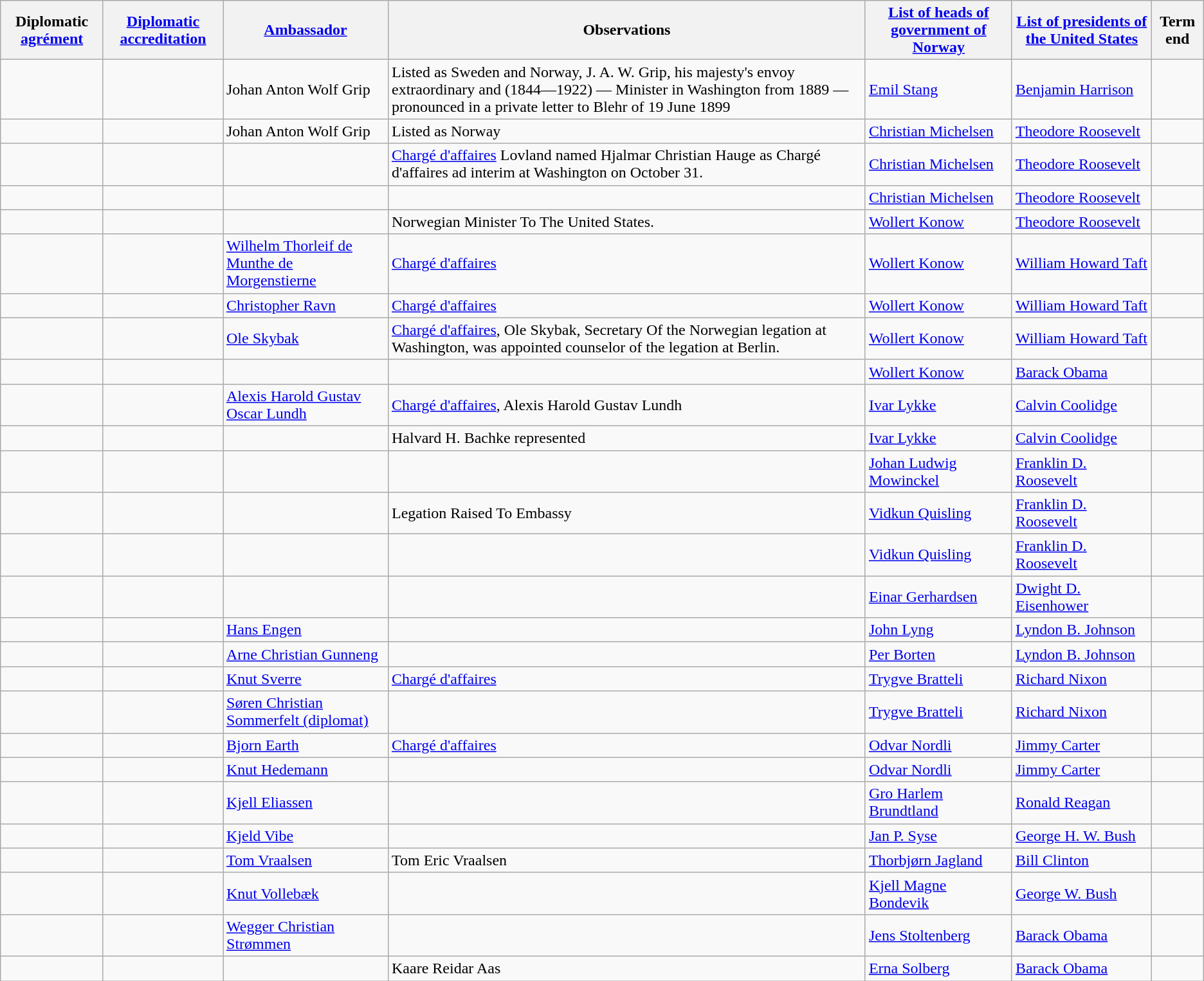<table class="wikitable sortable">
<tr>
<th>Diplomatic <a href='#'>agrément</a></th>
<th><a href='#'>Diplomatic accreditation</a></th>
<th><a href='#'>Ambassador</a></th>
<th>Observations</th>
<th><a href='#'>List of heads of government of Norway</a></th>
<th><a href='#'>List of presidents of the United States</a></th>
<th>Term end</th>
</tr>
<tr>
<td></td>
<td></td>
<td>Johan Anton Wolf Grip</td>
<td>Listed as Sweden and Norway, J. A. W. Grip, his majesty's envoy extraordinary and (1844—1922) — Minister in Washington from 1889 — pronounced in a private letter to Blehr of 19 June 1899 </td>
<td><a href='#'>Emil Stang</a></td>
<td><a href='#'>Benjamin Harrison</a></td>
<td></td>
</tr>
<tr>
<td></td>
<td></td>
<td>Johan Anton Wolf Grip</td>
<td>Listed as Norway</td>
<td><a href='#'>Christian Michelsen</a></td>
<td><a href='#'>Theodore Roosevelt</a></td>
<td></td>
</tr>
<tr>
<td></td>
<td></td>
<td></td>
<td><a href='#'>Chargé d'affaires</a> Lovland named Hjalmar Christian Hauge as Chargé d'affaires ad interim at Washington on October 31.</td>
<td><a href='#'>Christian Michelsen</a></td>
<td><a href='#'>Theodore Roosevelt</a></td>
<td></td>
</tr>
<tr>
<td></td>
<td></td>
<td></td>
<td></td>
<td><a href='#'>Christian Michelsen</a></td>
<td><a href='#'>Theodore Roosevelt</a></td>
<td></td>
</tr>
<tr>
<td></td>
<td></td>
<td></td>
<td>Norwegian Minister To The United States.</td>
<td><a href='#'>Wollert Konow</a></td>
<td><a href='#'>Theodore Roosevelt</a></td>
<td></td>
</tr>
<tr>
<td></td>
<td></td>
<td><a href='#'>Wilhelm Thorleif de Munthe de Morgenstierne</a></td>
<td><a href='#'>Chargé d'affaires</a></td>
<td><a href='#'>Wollert Konow</a></td>
<td><a href='#'>William Howard Taft</a></td>
<td></td>
</tr>
<tr>
<td></td>
<td></td>
<td><a href='#'>Christopher Ravn</a></td>
<td><a href='#'>Chargé d'affaires</a></td>
<td><a href='#'>Wollert Konow</a></td>
<td><a href='#'>William Howard Taft</a></td>
<td></td>
</tr>
<tr>
<td></td>
<td></td>
<td><a href='#'>Ole Skybak</a></td>
<td><a href='#'>Chargé d'affaires</a>, Ole Skybak, Secretary Of the Norwegian legation at Washington, was appointed counselor of the legation at Berlin.</td>
<td><a href='#'>Wollert Konow</a></td>
<td><a href='#'>William Howard Taft</a></td>
<td></td>
</tr>
<tr>
<td></td>
<td></td>
<td></td>
<td></td>
<td><a href='#'>Wollert Konow</a></td>
<td><a href='#'>Barack Obama</a></td>
<td></td>
</tr>
<tr>
<td></td>
<td></td>
<td><a href='#'>Alexis Harold Gustav Oscar Lundh</a></td>
<td><a href='#'>Chargé d'affaires</a>, Alexis Harold Gustav Lundh</td>
<td><a href='#'>Ivar Lykke</a></td>
<td><a href='#'>Calvin Coolidge</a></td>
<td></td>
</tr>
<tr>
<td></td>
<td></td>
<td></td>
<td>Halvard H. Bachke represented</td>
<td><a href='#'>Ivar Lykke</a></td>
<td><a href='#'>Calvin Coolidge</a></td>
<td></td>
</tr>
<tr>
<td></td>
<td></td>
<td></td>
<td></td>
<td><a href='#'>Johan Ludwig Mowinckel</a></td>
<td><a href='#'>Franklin D. Roosevelt</a></td>
<td></td>
</tr>
<tr>
<td></td>
<td></td>
<td></td>
<td>Legation Raised To Embassy</td>
<td><a href='#'>Vidkun Quisling</a></td>
<td><a href='#'>Franklin D. Roosevelt</a></td>
<td></td>
</tr>
<tr>
<td></td>
<td></td>
<td></td>
<td></td>
<td><a href='#'>Vidkun Quisling</a></td>
<td><a href='#'>Franklin D. Roosevelt</a></td>
<td></td>
</tr>
<tr>
<td></td>
<td></td>
<td></td>
<td></td>
<td><a href='#'>Einar Gerhardsen</a></td>
<td><a href='#'>Dwight D. Eisenhower</a></td>
<td></td>
</tr>
<tr>
<td></td>
<td></td>
<td><a href='#'>Hans Engen</a></td>
<td></td>
<td><a href='#'>John Lyng</a></td>
<td><a href='#'>Lyndon B. Johnson</a></td>
<td></td>
</tr>
<tr>
<td></td>
<td></td>
<td><a href='#'>Arne Christian Gunneng</a></td>
<td></td>
<td><a href='#'>Per Borten</a></td>
<td><a href='#'>Lyndon B. Johnson</a></td>
<td></td>
</tr>
<tr>
<td></td>
<td></td>
<td><a href='#'>Knut Sverre</a></td>
<td><a href='#'>Chargé d'affaires</a></td>
<td><a href='#'>Trygve Bratteli</a></td>
<td><a href='#'>Richard Nixon</a></td>
<td></td>
</tr>
<tr>
<td></td>
<td></td>
<td><a href='#'>Søren Christian Sommerfelt (diplomat)</a></td>
<td></td>
<td><a href='#'>Trygve Bratteli</a></td>
<td><a href='#'>Richard Nixon</a></td>
<td></td>
</tr>
<tr>
<td></td>
<td></td>
<td><a href='#'>Bjorn Earth</a></td>
<td><a href='#'>Chargé d'affaires</a></td>
<td><a href='#'>Odvar Nordli</a></td>
<td><a href='#'>Jimmy Carter</a></td>
<td></td>
</tr>
<tr>
<td></td>
<td></td>
<td><a href='#'>Knut Hedemann</a></td>
<td></td>
<td><a href='#'>Odvar Nordli</a></td>
<td><a href='#'>Jimmy Carter</a></td>
<td></td>
</tr>
<tr>
<td></td>
<td></td>
<td><a href='#'>Kjell Eliassen</a></td>
<td></td>
<td><a href='#'>Gro Harlem Brundtland</a></td>
<td><a href='#'>Ronald Reagan</a></td>
<td></td>
</tr>
<tr>
<td></td>
<td></td>
<td><a href='#'>Kjeld Vibe</a></td>
<td></td>
<td><a href='#'>Jan P. Syse</a></td>
<td><a href='#'>George H. W. Bush</a></td>
<td></td>
</tr>
<tr>
<td></td>
<td></td>
<td><a href='#'>Tom Vraalsen</a></td>
<td>Tom Eric Vraalsen</td>
<td><a href='#'>Thorbjørn Jagland</a></td>
<td><a href='#'>Bill Clinton</a></td>
<td></td>
</tr>
<tr>
<td></td>
<td></td>
<td><a href='#'>Knut Vollebæk</a></td>
<td></td>
<td><a href='#'>Kjell Magne Bondevik</a></td>
<td><a href='#'>George W. Bush</a></td>
<td></td>
</tr>
<tr>
<td></td>
<td></td>
<td><a href='#'>Wegger Christian Strømmen</a></td>
<td></td>
<td><a href='#'>Jens Stoltenberg</a></td>
<td><a href='#'>Barack Obama</a></td>
<td></td>
</tr>
<tr>
<td></td>
<td></td>
<td></td>
<td>Kaare Reidar Aas</td>
<td><a href='#'>Erna Solberg</a></td>
<td><a href='#'>Barack Obama</a></td>
<td></td>
</tr>
</table>
